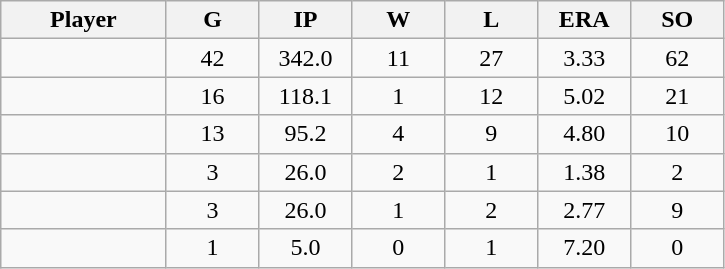<table class="wikitable sortable">
<tr>
<th bgcolor="#DDDDFF" width="16%">Player</th>
<th bgcolor="#DDDDFF" width="9%">G</th>
<th bgcolor="#DDDDFF" width="9%">IP</th>
<th bgcolor="#DDDDFF" width="9%">W</th>
<th bgcolor="#DDDDFF" width="9%">L</th>
<th bgcolor="#DDDDFF" width="9%">ERA</th>
<th bgcolor="#DDDDFF" width="9%">SO</th>
</tr>
<tr align="center">
<td></td>
<td>42</td>
<td>342.0</td>
<td>11</td>
<td>27</td>
<td>3.33</td>
<td>62</td>
</tr>
<tr align="center">
<td></td>
<td>16</td>
<td>118.1</td>
<td>1</td>
<td>12</td>
<td>5.02</td>
<td>21</td>
</tr>
<tr align=center>
<td></td>
<td>13</td>
<td>95.2</td>
<td>4</td>
<td>9</td>
<td>4.80</td>
<td>10</td>
</tr>
<tr align="center">
<td></td>
<td>3</td>
<td>26.0</td>
<td>2</td>
<td>1</td>
<td>1.38</td>
<td>2</td>
</tr>
<tr align="center">
<td></td>
<td>3</td>
<td>26.0</td>
<td>1</td>
<td>2</td>
<td>2.77</td>
<td>9</td>
</tr>
<tr align="center">
<td></td>
<td>1</td>
<td>5.0</td>
<td>0</td>
<td>1</td>
<td>7.20</td>
<td>0</td>
</tr>
</table>
